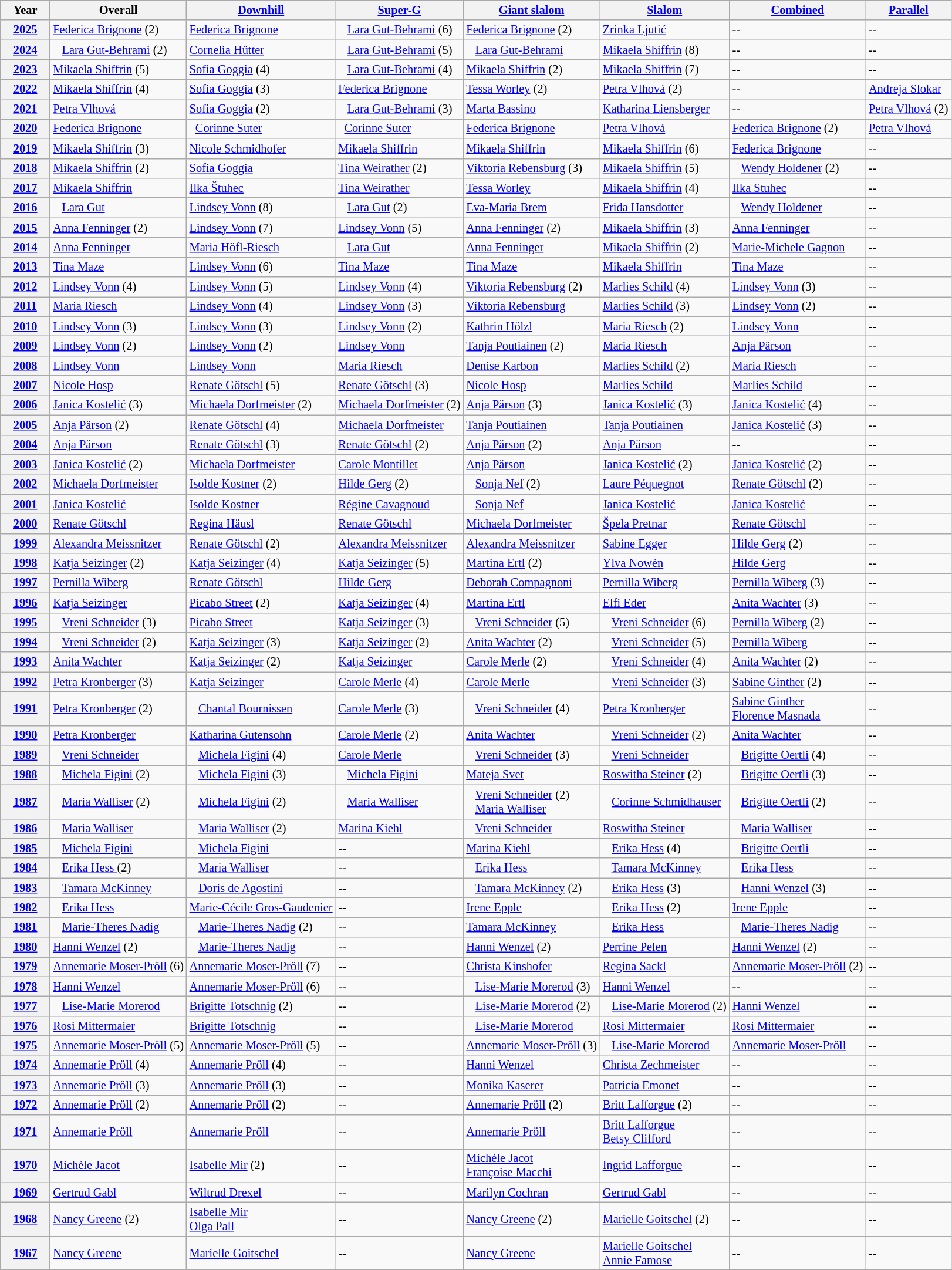<table class="wikitable sortable" style="white-space: nowrap; font-size:85%;">
<tr style="background:#efefef">
<th width="50">Year</th>
<th class="unsortable">Overall</th>
<th class="unsortable"><a href='#'>Downhill</a></th>
<th class="unsortable"><a href='#'>Super-G</a></th>
<th class="unsortable"><a href='#'>Giant slalom</a></th>
<th class="unsortable"><a href='#'>Slalom</a></th>
<th class="unsortable"><a href='#'>Combined</a></th>
<th class="unsortable"><a href='#'>Parallel</a></th>
</tr>
<tr>
<th><a href='#'>2025</a></th>
<td> <a href='#'>Federica Brignone</a> (2)</td>
<td> <a href='#'>Federica Brignone</a></td>
<td>   <a href='#'>Lara Gut-Behrami</a> (6)</td>
<td> <a href='#'>Federica Brignone</a> (2)</td>
<td> <a href='#'>Zrinka Ljutić</a></td>
<td>--</td>
<td>--</td>
</tr>
<tr>
<th><a href='#'>2024</a></th>
<td>   <a href='#'>Lara Gut-Behrami</a> (2)</td>
<td> <a href='#'>Cornelia Hütter</a></td>
<td>   <a href='#'>Lara Gut-Behrami</a> (5)</td>
<td>   <a href='#'>Lara Gut-Behrami</a></td>
<td> <a href='#'>Mikaela Shiffrin</a> (8)</td>
<td>--</td>
<td>--</td>
</tr>
<tr>
<th><a href='#'>2023</a></th>
<td> <a href='#'>Mikaela Shiffrin</a> (5)</td>
<td> <a href='#'>Sofia Goggia</a> (4)</td>
<td>   <a href='#'>Lara Gut-Behrami</a> (4)</td>
<td> <a href='#'>Mikaela Shiffrin</a> (2)</td>
<td> <a href='#'>Mikaela Shiffrin</a> (7)</td>
<td>--</td>
<td>--</td>
</tr>
<tr>
<th><a href='#'>2022</a></th>
<td> <a href='#'>Mikaela Shiffrin</a> (4)</td>
<td> <a href='#'>Sofia Goggia</a> (3)</td>
<td> <a href='#'>Federica Brignone</a></td>
<td> <a href='#'>Tessa Worley</a> (2)</td>
<td> <a href='#'>Petra Vlhová</a> (2)</td>
<td>--</td>
<td> <a href='#'>Andreja Slokar</a></td>
</tr>
<tr>
<th><a href='#'>2021</a></th>
<td> <a href='#'>Petra Vlhová</a></td>
<td> <a href='#'>Sofia Goggia</a> (2)</td>
<td>   <a href='#'>Lara Gut-Behrami</a> (3)</td>
<td> <a href='#'>Marta Bassino</a></td>
<td> <a href='#'>Katharina Liensberger</a></td>
<td>--</td>
<td> <a href='#'>Petra Vlhová</a> (2)</td>
</tr>
<tr>
<th><a href='#'>2020</a></th>
<td> <a href='#'>Federica Brignone</a></td>
<td>  <a href='#'>Corinne Suter</a></td>
<td>  <a href='#'>Corinne Suter</a></td>
<td> <a href='#'>Federica Brignone</a></td>
<td> <a href='#'>Petra Vlhová</a></td>
<td> <a href='#'>Federica Brignone</a> (2)</td>
<td> <a href='#'>Petra Vlhová</a></td>
</tr>
<tr>
<th><a href='#'>2019</a></th>
<td> <a href='#'>Mikaela Shiffrin</a> (3)</td>
<td> <a href='#'>Nicole Schmidhofer</a></td>
<td> <a href='#'>Mikaela Shiffrin</a></td>
<td> <a href='#'>Mikaela Shiffrin</a></td>
<td> <a href='#'>Mikaela Shiffrin</a> (6)</td>
<td> <a href='#'>Federica Brignone</a></td>
<td>--</td>
</tr>
<tr>
<th><a href='#'>2018</a></th>
<td> <a href='#'>Mikaela Shiffrin</a> (2)</td>
<td> <a href='#'>Sofia Goggia</a></td>
<td> <a href='#'>Tina Weirather</a> (2)</td>
<td> <a href='#'>Viktoria Rebensburg</a> (3)</td>
<td> <a href='#'>Mikaela Shiffrin</a> (5)</td>
<td>   <a href='#'>Wendy Holdener</a> (2)</td>
<td>--</td>
</tr>
<tr>
<th><a href='#'>2017</a></th>
<td> <a href='#'>Mikaela Shiffrin</a></td>
<td> <a href='#'>Ilka Štuhec</a></td>
<td> <a href='#'>Tina Weirather</a></td>
<td> <a href='#'>Tessa Worley</a></td>
<td> <a href='#'>Mikaela Shiffrin</a> (4)</td>
<td> <a href='#'>Ilka Stuhec</a></td>
<td>--</td>
</tr>
<tr>
<th><a href='#'>2016</a></th>
<td>   <a href='#'>Lara Gut</a></td>
<td> <a href='#'>Lindsey Vonn</a> (8)</td>
<td>   <a href='#'>Lara Gut</a> (2)</td>
<td> <a href='#'>Eva-Maria Brem</a></td>
<td> <a href='#'>Frida Hansdotter</a></td>
<td>   <a href='#'>Wendy Holdener</a></td>
<td>--</td>
</tr>
<tr>
<th><a href='#'>2015</a></th>
<td> <a href='#'>Anna Fenninger</a> (2)</td>
<td> <a href='#'>Lindsey Vonn</a> (7)</td>
<td> <a href='#'>Lindsey Vonn</a> (5)</td>
<td> <a href='#'>Anna Fenninger</a> (2)</td>
<td> <a href='#'>Mikaela Shiffrin</a> (3)</td>
<td> <a href='#'>Anna Fenninger</a></td>
<td>--</td>
</tr>
<tr>
<th><a href='#'>2014</a></th>
<td> <a href='#'>Anna Fenninger</a></td>
<td> <a href='#'>Maria Höfl-Riesch</a></td>
<td>   <a href='#'>Lara Gut</a></td>
<td> <a href='#'>Anna Fenninger</a></td>
<td> <a href='#'>Mikaela Shiffrin</a> (2)</td>
<td> <a href='#'>Marie-Michele Gagnon</a></td>
<td>--</td>
</tr>
<tr>
<th><a href='#'>2013</a></th>
<td> <a href='#'>Tina Maze</a></td>
<td> <a href='#'>Lindsey Vonn</a> (6)</td>
<td> <a href='#'>Tina Maze</a></td>
<td> <a href='#'>Tina Maze</a></td>
<td> <a href='#'>Mikaela Shiffrin</a></td>
<td> <a href='#'>Tina Maze</a></td>
<td>--</td>
</tr>
<tr>
<th><a href='#'>2012</a></th>
<td> <a href='#'>Lindsey Vonn</a> (4)</td>
<td> <a href='#'>Lindsey Vonn</a> (5)</td>
<td> <a href='#'>Lindsey Vonn</a> (4)</td>
<td> <a href='#'>Viktoria Rebensburg</a> (2)</td>
<td> <a href='#'>Marlies Schild</a> (4)</td>
<td> <a href='#'>Lindsey Vonn</a> (3)</td>
<td>--</td>
</tr>
<tr>
<th><a href='#'>2011</a></th>
<td> <a href='#'>Maria Riesch</a></td>
<td> <a href='#'>Lindsey Vonn</a> (4)</td>
<td> <a href='#'>Lindsey Vonn</a> (3)</td>
<td> <a href='#'>Viktoria Rebensburg</a></td>
<td> <a href='#'>Marlies Schild</a> (3)</td>
<td> <a href='#'>Lindsey Vonn</a> (2)</td>
<td>--</td>
</tr>
<tr>
<th><a href='#'>2010</a></th>
<td> <a href='#'>Lindsey Vonn</a> (3)</td>
<td> <a href='#'>Lindsey Vonn</a> (3)</td>
<td> <a href='#'>Lindsey Vonn</a> (2)</td>
<td> <a href='#'>Kathrin Hölzl</a></td>
<td> <a href='#'>Maria Riesch</a> (2)</td>
<td> <a href='#'>Lindsey Vonn</a></td>
<td>--</td>
</tr>
<tr>
<th><a href='#'>2009</a></th>
<td> <a href='#'>Lindsey Vonn</a> (2)</td>
<td> <a href='#'>Lindsey Vonn</a> (2)</td>
<td> <a href='#'>Lindsey Vonn</a></td>
<td> <a href='#'>Tanja Poutiainen</a> (2)</td>
<td> <a href='#'>Maria Riesch</a></td>
<td> <a href='#'>Anja Pärson</a></td>
<td>--</td>
</tr>
<tr>
<th><a href='#'>2008</a></th>
<td> <a href='#'>Lindsey Vonn</a></td>
<td> <a href='#'>Lindsey Vonn</a></td>
<td> <a href='#'>Maria Riesch</a></td>
<td> <a href='#'>Denise Karbon</a></td>
<td> <a href='#'>Marlies Schild</a> (2)</td>
<td> <a href='#'>Maria Riesch</a></td>
<td>--</td>
</tr>
<tr>
<th><a href='#'>2007</a></th>
<td> <a href='#'>Nicole Hosp</a></td>
<td> <a href='#'>Renate Götschl</a> (5)</td>
<td> <a href='#'>Renate Götschl</a> (3)</td>
<td> <a href='#'>Nicole Hosp</a></td>
<td> <a href='#'>Marlies Schild</a></td>
<td> <a href='#'>Marlies Schild</a></td>
<td>--</td>
</tr>
<tr>
<th><a href='#'>2006</a></th>
<td> <a href='#'>Janica Kostelić</a> (3)</td>
<td> <a href='#'>Michaela Dorfmeister</a> (2)</td>
<td> <a href='#'>Michaela Dorfmeister</a> (2)</td>
<td> <a href='#'>Anja Pärson</a> (3)</td>
<td> <a href='#'>Janica Kostelić</a> (3)</td>
<td> <a href='#'>Janica Kostelić</a> (4)</td>
<td>--</td>
</tr>
<tr>
<th><a href='#'>2005</a></th>
<td> <a href='#'>Anja Pärson</a> (2)</td>
<td> <a href='#'>Renate Götschl</a> (4)</td>
<td> <a href='#'>Michaela Dorfmeister</a></td>
<td> <a href='#'>Tanja Poutiainen</a></td>
<td> <a href='#'>Tanja Poutiainen</a></td>
<td> <a href='#'>Janica Kostelić</a> (3)</td>
<td>--</td>
</tr>
<tr>
<th><a href='#'>2004</a></th>
<td> <a href='#'>Anja Pärson</a></td>
<td> <a href='#'>Renate Götschl</a> (3)</td>
<td> <a href='#'>Renate Götschl</a> (2)</td>
<td> <a href='#'>Anja Pärson</a> (2)</td>
<td> <a href='#'>Anja Pärson</a></td>
<td>--</td>
<td>--</td>
</tr>
<tr>
<th><a href='#'>2003</a></th>
<td> <a href='#'>Janica Kostelić</a> (2)</td>
<td> <a href='#'>Michaela Dorfmeister</a></td>
<td> <a href='#'>Carole Montillet</a></td>
<td> <a href='#'>Anja Pärson</a></td>
<td> <a href='#'>Janica Kostelić</a> (2)</td>
<td> <a href='#'>Janica Kostelić</a> (2)</td>
<td>--</td>
</tr>
<tr>
<th><a href='#'>2002</a></th>
<td> <a href='#'>Michaela Dorfmeister</a></td>
<td> <a href='#'>Isolde Kostner</a> (2)</td>
<td> <a href='#'>Hilde Gerg</a> (2)</td>
<td>   <a href='#'>Sonja Nef</a> (2)</td>
<td> <a href='#'>Laure Péquegnot</a></td>
<td> <a href='#'>Renate Götschl</a> (2)</td>
<td>--</td>
</tr>
<tr>
<th><a href='#'>2001</a></th>
<td> <a href='#'>Janica Kostelić</a></td>
<td> <a href='#'>Isolde Kostner</a></td>
<td> <a href='#'>Régine Cavagnoud</a></td>
<td>   <a href='#'>Sonja Nef</a></td>
<td> <a href='#'>Janica Kostelić</a></td>
<td> <a href='#'>Janica Kostelić</a></td>
<td>--</td>
</tr>
<tr>
<th><a href='#'>2000</a></th>
<td> <a href='#'>Renate Götschl</a></td>
<td> <a href='#'>Regina Häusl</a></td>
<td> <a href='#'>Renate Götschl</a></td>
<td> <a href='#'>Michaela Dorfmeister</a></td>
<td> <a href='#'>Špela Pretnar</a></td>
<td> <a href='#'>Renate Götschl</a></td>
<td>--</td>
</tr>
<tr>
<th><a href='#'>1999</a></th>
<td> <a href='#'>Alexandra Meissnitzer</a></td>
<td> <a href='#'>Renate Götschl</a> (2)</td>
<td> <a href='#'>Alexandra Meissnitzer</a></td>
<td> <a href='#'>Alexandra Meissnitzer</a></td>
<td> <a href='#'>Sabine Egger</a></td>
<td> <a href='#'>Hilde Gerg</a> (2)</td>
<td>--</td>
</tr>
<tr>
<th><a href='#'>1998</a></th>
<td> <a href='#'>Katja Seizinger</a> (2)</td>
<td> <a href='#'>Katja Seizinger</a> (4)</td>
<td> <a href='#'>Katja Seizinger</a> (5)</td>
<td> <a href='#'>Martina Ertl</a> (2)</td>
<td> <a href='#'>Ylva Nowén</a></td>
<td> <a href='#'>Hilde Gerg</a></td>
<td>--</td>
</tr>
<tr>
<th><a href='#'>1997</a></th>
<td> <a href='#'>Pernilla Wiberg</a></td>
<td> <a href='#'>Renate Götschl</a></td>
<td> <a href='#'>Hilde Gerg</a></td>
<td> <a href='#'>Deborah Compagnoni</a></td>
<td> <a href='#'>Pernilla Wiberg</a></td>
<td> <a href='#'>Pernilla Wiberg</a> (3)</td>
<td>--</td>
</tr>
<tr>
<th><a href='#'>1996</a></th>
<td> <a href='#'>Katja Seizinger</a></td>
<td> <a href='#'>Picabo Street</a> (2)</td>
<td> <a href='#'>Katja Seizinger</a> (4)</td>
<td> <a href='#'>Martina Ertl</a></td>
<td> <a href='#'>Elfi Eder</a></td>
<td> <a href='#'>Anita Wachter</a> (3)</td>
<td>--</td>
</tr>
<tr>
<th><a href='#'>1995</a></th>
<td>   <a href='#'>Vreni Schneider</a> (3)</td>
<td> <a href='#'>Picabo Street</a></td>
<td> <a href='#'>Katja Seizinger</a> (3)</td>
<td>   <a href='#'>Vreni Schneider</a> (5)</td>
<td>   <a href='#'>Vreni Schneider</a> (6)</td>
<td> <a href='#'>Pernilla Wiberg</a> (2)</td>
<td>--</td>
</tr>
<tr>
<th><a href='#'>1994</a></th>
<td>   <a href='#'>Vreni Schneider</a> (2)</td>
<td> <a href='#'>Katja Seizinger</a> (3)</td>
<td> <a href='#'>Katja Seizinger</a> (2)</td>
<td> <a href='#'>Anita Wachter</a> (2)</td>
<td>   <a href='#'>Vreni Schneider</a> (5)</td>
<td> <a href='#'>Pernilla Wiberg</a></td>
<td>--</td>
</tr>
<tr>
<th><a href='#'>1993</a></th>
<td> <a href='#'>Anita Wachter</a></td>
<td> <a href='#'>Katja Seizinger</a> (2)</td>
<td> <a href='#'>Katja Seizinger</a></td>
<td> <a href='#'>Carole Merle</a> (2)</td>
<td>   <a href='#'>Vreni Schneider</a> (4)</td>
<td> <a href='#'>Anita Wachter</a> (2)</td>
<td>--</td>
</tr>
<tr>
<th><a href='#'>1992</a></th>
<td> <a href='#'>Petra Kronberger</a> (3)</td>
<td> <a href='#'>Katja Seizinger</a></td>
<td> <a href='#'>Carole Merle</a> (4)</td>
<td> <a href='#'>Carole Merle</a></td>
<td>   <a href='#'>Vreni Schneider</a> (3)</td>
<td> <a href='#'>Sabine Ginther</a> (2)</td>
<td>--</td>
</tr>
<tr>
<th><a href='#'>1991</a></th>
<td> <a href='#'>Petra Kronberger</a> (2)</td>
<td>   <a href='#'>Chantal Bournissen</a></td>
<td> <a href='#'>Carole Merle</a> (3)</td>
<td>   <a href='#'>Vreni Schneider</a> (4)</td>
<td> <a href='#'>Petra Kronberger</a></td>
<td> <a href='#'>Sabine Ginther</a> <br>  <a href='#'>Florence Masnada</a></td>
<td>--</td>
</tr>
<tr>
<th><a href='#'>1990</a></th>
<td> <a href='#'>Petra Kronberger</a></td>
<td> <a href='#'>Katharina Gutensohn</a></td>
<td> <a href='#'>Carole Merle</a> (2)</td>
<td> <a href='#'>Anita Wachter</a></td>
<td>   <a href='#'>Vreni Schneider</a> (2)</td>
<td> <a href='#'>Anita Wachter</a></td>
<td>--</td>
</tr>
<tr>
<th><a href='#'>1989</a></th>
<td>   <a href='#'>Vreni Schneider</a></td>
<td>   <a href='#'>Michela Figini</a> (4)</td>
<td> <a href='#'>Carole Merle</a></td>
<td>   <a href='#'>Vreni Schneider</a> (3)</td>
<td>   <a href='#'>Vreni Schneider</a></td>
<td>   <a href='#'>Brigitte Oertli</a> (4)</td>
<td>--</td>
</tr>
<tr>
<th><a href='#'>1988</a></th>
<td>   <a href='#'>Michela Figini</a> (2)</td>
<td>   <a href='#'>Michela Figini</a> (3)</td>
<td>   <a href='#'>Michela Figini</a></td>
<td> <a href='#'>Mateja Svet</a></td>
<td> <a href='#'>Roswitha Steiner</a> (2)</td>
<td>   <a href='#'>Brigitte Oertli</a> (3)</td>
<td>--</td>
</tr>
<tr>
<th><a href='#'>1987</a></th>
<td>   <a href='#'>Maria Walliser</a> (2)</td>
<td>   <a href='#'>Michela Figini</a> (2)</td>
<td>   <a href='#'>Maria Walliser</a></td>
<td>   <a href='#'>Vreni Schneider</a> (2) <br>    <a href='#'>Maria Walliser</a></td>
<td>   <a href='#'>Corinne Schmidhauser</a></td>
<td>   <a href='#'>Brigitte Oertli</a> (2)</td>
<td>--</td>
</tr>
<tr>
<th><a href='#'>1986</a></th>
<td>   <a href='#'>Maria Walliser</a></td>
<td>   <a href='#'>Maria Walliser</a> (2)</td>
<td> <a href='#'>Marina Kiehl</a></td>
<td>   <a href='#'>Vreni Schneider</a></td>
<td> <a href='#'>Roswitha Steiner</a></td>
<td>   <a href='#'>Maria Walliser</a></td>
<td>--</td>
</tr>
<tr>
<th><a href='#'>1985</a></th>
<td>   <a href='#'>Michela Figini</a></td>
<td>   <a href='#'>Michela Figini</a></td>
<td>--</td>
<td> <a href='#'>Marina Kiehl</a></td>
<td>   <a href='#'>Erika Hess</a> (4)</td>
<td>   <a href='#'>Brigitte Oertli</a></td>
<td>--</td>
</tr>
<tr>
<th><a href='#'>1984</a></th>
<td>   <a href='#'>Erika Hess </a> (2)</td>
<td>   <a href='#'>Maria Walliser</a></td>
<td>--</td>
<td>   <a href='#'>Erika Hess</a></td>
<td>   <a href='#'>Tamara McKinney</a></td>
<td>   <a href='#'>Erika Hess</a></td>
<td>--</td>
</tr>
<tr>
<th><a href='#'>1983</a></th>
<td>   <a href='#'>Tamara McKinney</a></td>
<td>   <a href='#'>Doris de Agostini</a></td>
<td>--</td>
<td>   <a href='#'>Tamara McKinney</a> (2)</td>
<td>   <a href='#'>Erika Hess</a> (3)</td>
<td>   <a href='#'>Hanni Wenzel</a> (3)</td>
<td>--</td>
</tr>
<tr>
<th><a href='#'>1982</a></th>
<td>   <a href='#'>Erika Hess</a></td>
<td> <a href='#'>Marie-Cécile Gros-Gaudenier</a></td>
<td>--</td>
<td> <a href='#'>Irene Epple</a></td>
<td>   <a href='#'>Erika Hess</a> (2)</td>
<td> <a href='#'>Irene Epple</a></td>
<td>--</td>
</tr>
<tr>
<th><a href='#'>1981</a></th>
<td>   <a href='#'>Marie-Theres Nadig</a></td>
<td>   <a href='#'>Marie-Theres Nadig</a> (2)</td>
<td>--</td>
<td> <a href='#'>Tamara McKinney</a></td>
<td>   <a href='#'>Erika Hess</a></td>
<td>   <a href='#'>Marie-Theres Nadig</a></td>
<td>--</td>
</tr>
<tr>
<th><a href='#'>1980</a></th>
<td> <a href='#'>Hanni Wenzel</a> (2)</td>
<td>   <a href='#'>Marie-Theres Nadig</a></td>
<td>--</td>
<td> <a href='#'>Hanni Wenzel</a> (2)</td>
<td> <a href='#'>Perrine Pelen</a></td>
<td> <a href='#'>Hanni Wenzel</a> (2)</td>
<td>--</td>
</tr>
<tr>
<th><a href='#'>1979</a></th>
<td> <a href='#'>Annemarie Moser-Pröll</a> (6)</td>
<td> <a href='#'>Annemarie Moser-Pröll</a> (7)</td>
<td>--</td>
<td> <a href='#'>Christa Kinshofer</a></td>
<td> <a href='#'>Regina Sackl</a></td>
<td> <a href='#'>Annemarie Moser-Pröll</a> (2)</td>
<td>--</td>
</tr>
<tr>
<th><a href='#'>1978</a></th>
<td> <a href='#'>Hanni Wenzel</a></td>
<td> <a href='#'>Annemarie Moser-Pröll</a> (6)</td>
<td>--</td>
<td>   <a href='#'>Lise-Marie Morerod</a> (3)</td>
<td> <a href='#'>Hanni Wenzel</a></td>
<td>--</td>
<td>--</td>
</tr>
<tr>
<th><a href='#'>1977</a></th>
<td>   <a href='#'>Lise-Marie Morerod</a></td>
<td> <a href='#'>Brigitte Totschnig</a> (2)</td>
<td>--</td>
<td>   <a href='#'>Lise-Marie Morerod</a> (2)</td>
<td>   <a href='#'>Lise-Marie Morerod</a> (2)</td>
<td> <a href='#'>Hanni Wenzel</a></td>
<td>--</td>
</tr>
<tr>
<th><a href='#'>1976</a></th>
<td> <a href='#'>Rosi Mittermaier</a></td>
<td> <a href='#'>Brigitte Totschnig</a></td>
<td>--</td>
<td>   <a href='#'>Lise-Marie Morerod</a></td>
<td> <a href='#'>Rosi Mittermaier</a></td>
<td> <a href='#'>Rosi Mittermaier</a></td>
<td>--</td>
</tr>
<tr>
<th><a href='#'>1975</a></th>
<td> <a href='#'>Annemarie Moser-Pröll</a> (5)</td>
<td> <a href='#'>Annemarie Moser-Pröll</a> (5)</td>
<td>--</td>
<td> <a href='#'>Annemarie Moser-Pröll</a> (3)</td>
<td>   <a href='#'>Lise-Marie Morerod</a></td>
<td> <a href='#'>Annemarie Moser-Pröll</a></td>
<td>--</td>
</tr>
<tr>
<th><a href='#'>1974</a></th>
<td> <a href='#'>Annemarie Pröll</a> (4)</td>
<td> <a href='#'>Annemarie Pröll</a> (4)</td>
<td>--</td>
<td> <a href='#'>Hanni Wenzel</a></td>
<td> <a href='#'>Christa Zechmeister</a></td>
<td>--</td>
<td>--</td>
</tr>
<tr>
<th><a href='#'>1973</a></th>
<td> <a href='#'>Annemarie Pröll</a> (3)</td>
<td> <a href='#'>Annemarie Pröll</a> (3)</td>
<td>--</td>
<td> <a href='#'>Monika Kaserer</a></td>
<td> <a href='#'>Patricia Emonet</a></td>
<td>--</td>
<td>--</td>
</tr>
<tr>
<th><a href='#'>1972</a></th>
<td> <a href='#'>Annemarie Pröll</a> (2)</td>
<td> <a href='#'>Annemarie Pröll</a> (2)</td>
<td>--</td>
<td> <a href='#'>Annemarie Pröll</a> (2)</td>
<td> <a href='#'>Britt Lafforgue</a> (2)</td>
<td>--</td>
<td>--</td>
</tr>
<tr>
<th><a href='#'>1971</a></th>
<td> <a href='#'>Annemarie Pröll</a></td>
<td> <a href='#'>Annemarie Pröll</a></td>
<td>--</td>
<td> <a href='#'>Annemarie Pröll</a></td>
<td> <a href='#'>Britt Lafforgue</a> <br>  <a href='#'>Betsy Clifford</a></td>
<td>--</td>
<td>--</td>
</tr>
<tr>
<th><a href='#'>1970</a></th>
<td> <a href='#'>Michèle Jacot</a></td>
<td> <a href='#'>Isabelle Mir</a> (2)</td>
<td>--</td>
<td> <a href='#'>Michèle Jacot</a> <br>  <a href='#'>Françoise Macchi</a></td>
<td> <a href='#'>Ingrid Lafforgue</a></td>
<td>--</td>
<td>--</td>
</tr>
<tr>
<th><a href='#'>1969</a></th>
<td> <a href='#'>Gertrud Gabl</a></td>
<td> <a href='#'>Wiltrud Drexel</a></td>
<td>--</td>
<td> <a href='#'>Marilyn Cochran</a></td>
<td> <a href='#'>Gertrud Gabl</a></td>
<td>--</td>
<td>--</td>
</tr>
<tr>
<th><a href='#'>1968</a></th>
<td> <a href='#'>Nancy Greene</a> (2)</td>
<td> <a href='#'>Isabelle Mir</a> <br>  <a href='#'>Olga Pall</a></td>
<td>--</td>
<td> <a href='#'>Nancy Greene</a> (2)</td>
<td> <a href='#'>Marielle Goitschel</a> (2)</td>
<td>--</td>
<td>--</td>
</tr>
<tr>
<th><a href='#'>1967</a></th>
<td> <a href='#'>Nancy Greene</a></td>
<td> <a href='#'>Marielle Goitschel</a></td>
<td>--</td>
<td> <a href='#'>Nancy Greene</a></td>
<td> <a href='#'>Marielle Goitschel</a> <br>  <a href='#'>Annie Famose</a></td>
<td>--</td>
<td>--</td>
</tr>
<tr>
</tr>
</table>
